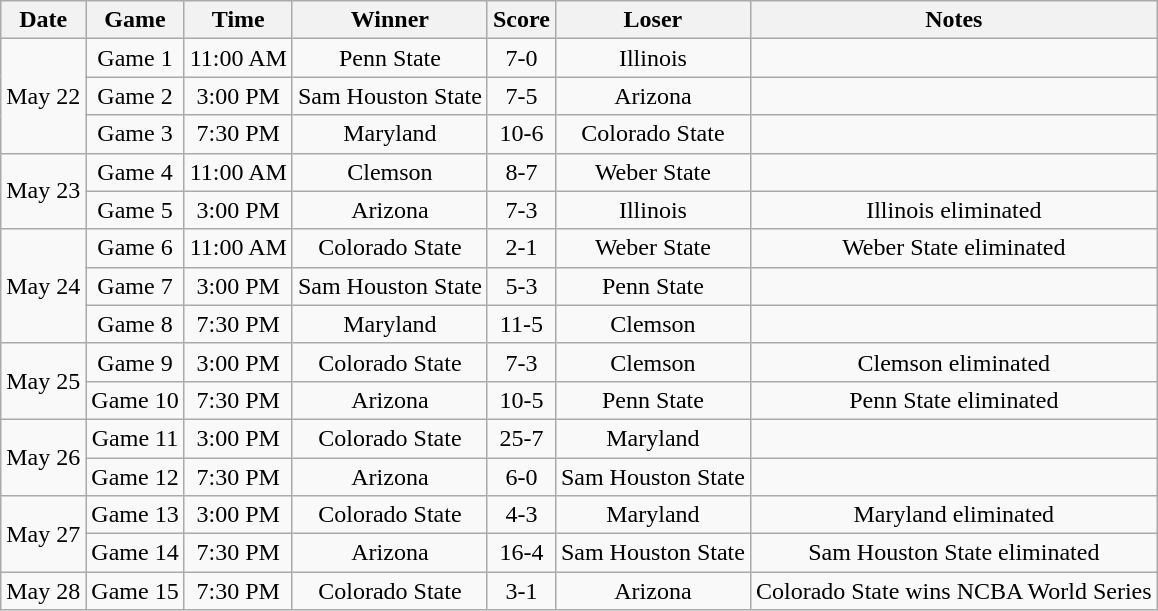<table class="wikitable">
<tr align="center">
<th>Date</th>
<th>Game</th>
<th>Time</th>
<th>Winner</th>
<th>Score</th>
<th>Loser</th>
<th>Notes</th>
</tr>
<tr align="center">
<td rowspan=3>May 22</td>
<td>Game 1</td>
<td>11:00 AM</td>
<td>Penn State</td>
<td>7-0</td>
<td>Illinois</td>
<td></td>
</tr>
<tr align="center">
<td>Game 2</td>
<td>3:00 PM</td>
<td>Sam Houston State</td>
<td>7-5</td>
<td>Arizona</td>
<td></td>
</tr>
<tr align="center">
<td>Game 3</td>
<td>7:30 PM</td>
<td>Maryland</td>
<td>10-6</td>
<td>Colorado State</td>
<td></td>
</tr>
<tr align="center">
<td rowspan=2>May 23</td>
<td>Game 4</td>
<td>11:00 AM</td>
<td>Clemson</td>
<td>8-7</td>
<td>Weber State</td>
<td></td>
</tr>
<tr align="center">
<td>Game 5</td>
<td>3:00 PM</td>
<td>Arizona</td>
<td>7-3</td>
<td>Illinois</td>
<td>Illinois eliminated</td>
</tr>
<tr align="center">
<td rowspan=3>May 24</td>
<td>Game 6</td>
<td>11:00 AM</td>
<td>Colorado State</td>
<td>2-1</td>
<td>Weber State</td>
<td>Weber State eliminated</td>
</tr>
<tr align="center">
<td>Game 7</td>
<td>3:00 PM</td>
<td>Sam Houston State</td>
<td>5-3</td>
<td>Penn State</td>
<td></td>
</tr>
<tr align="center">
<td>Game 8</td>
<td>7:30 PM</td>
<td>Maryland</td>
<td>11-5</td>
<td>Clemson</td>
<td></td>
</tr>
<tr align="center">
<td rowspan=2>May 25</td>
<td>Game 9</td>
<td>3:00 PM</td>
<td>Colorado State</td>
<td>7-3</td>
<td>Clemson</td>
<td>Clemson eliminated</td>
</tr>
<tr align="center">
<td>Game 10</td>
<td>7:30 PM</td>
<td>Arizona</td>
<td>10-5</td>
<td>Penn State</td>
<td>Penn State eliminated</td>
</tr>
<tr align="center">
<td rowspan=2>May 26</td>
<td>Game 11</td>
<td>3:00 PM</td>
<td>Colorado State</td>
<td>25-7</td>
<td>Maryland</td>
<td></td>
</tr>
<tr align="center">
<td>Game 12</td>
<td>7:30 PM</td>
<td>Arizona</td>
<td>6-0</td>
<td>Sam Houston State</td>
<td></td>
</tr>
<tr align="center">
<td rowspan=2>May 27</td>
<td>Game 13</td>
<td>3:00 PM</td>
<td>Colorado State</td>
<td>4-3</td>
<td>Maryland</td>
<td>Maryland eliminated</td>
</tr>
<tr align="center">
<td>Game 14</td>
<td>7:30 PM</td>
<td>Arizona</td>
<td>16-4</td>
<td>Sam Houston State</td>
<td>Sam Houston State eliminated</td>
</tr>
<tr align="center">
<td>May 28</td>
<td>Game 15</td>
<td>7:30 PM</td>
<td>Colorado State</td>
<td>3-1</td>
<td>Arizona</td>
<td>Colorado State wins NCBA World Series</td>
</tr>
</table>
